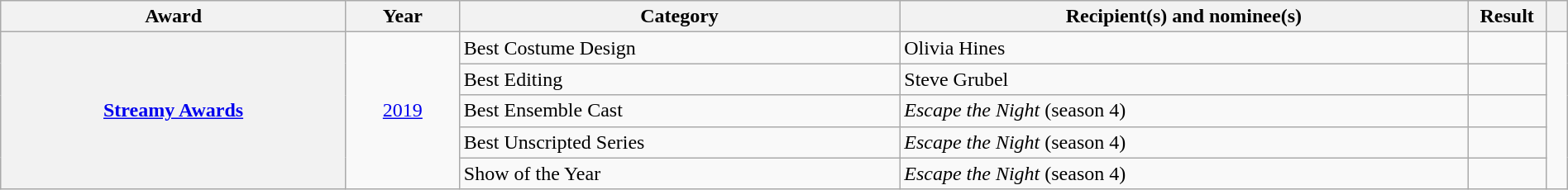<table class="wikitable sortable plainrowheaders" style="width: 100%;">
<tr>
<th scope="col">Award</th>
<th scope="col">Year</th>
<th scope="col">Category</th>
<th scope="col">Recipient(s) and nominee(s)</th>
<th scope="col" style="width: 5%;">Result</th>
<th scope="col" class="unsortable"></th>
</tr>
<tr>
<th scope="row" rowspan="5" style="text-align: center;"><a href='#'>Streamy Awards</a></th>
<td rowspan="5" style="text-align: center;"><a href='#'>2019</a></td>
<td>Best Costume Design</td>
<td>Olivia Hines</td>
<td></td>
<td rowspan="5" style="text-align: center;"></td>
</tr>
<tr>
<td>Best Editing</td>
<td>Steve Grubel</td>
<td></td>
</tr>
<tr>
<td>Best Ensemble Cast</td>
<td><em>Escape the Night</em> (season 4)</td>
<td></td>
</tr>
<tr>
<td>Best Unscripted Series</td>
<td><em>Escape the Night</em> (season 4)</td>
<td></td>
</tr>
<tr>
<td>Show of the Year</td>
<td><em>Escape the Night</em> (season 4)</td>
<td></td>
</tr>
</table>
